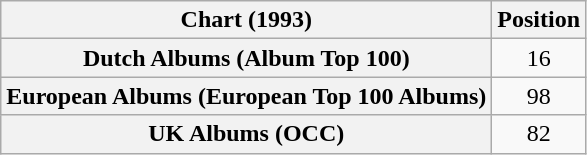<table class="wikitable plainrowheaders" style="text-align:center">
<tr>
<th scope="col">Chart (1993)</th>
<th scope="col">Position</th>
</tr>
<tr>
<th scope="row">Dutch Albums (Album Top 100)</th>
<td>16</td>
</tr>
<tr>
<th scope="row">European Albums (European Top 100 Albums)</th>
<td>98</td>
</tr>
<tr>
<th scope="row">UK Albums (OCC)</th>
<td>82</td>
</tr>
</table>
